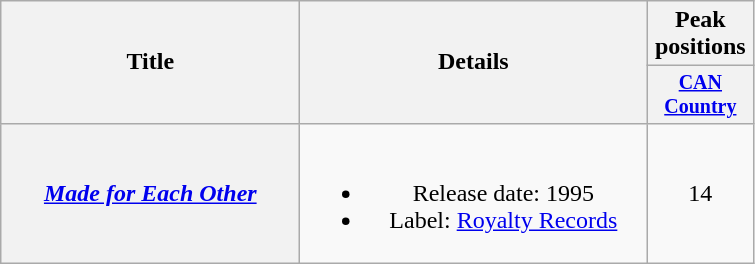<table class="wikitable plainrowheaders" style="text-align:center;">
<tr>
<th rowspan="2" style="width:12em;">Title</th>
<th rowspan="2" style="width:14em;">Details</th>
<th>Peak positions</th>
</tr>
<tr style="font-size:smaller;">
<th width="65"><a href='#'>CAN Country</a><br></th>
</tr>
<tr>
<th scope="row"><em><a href='#'>Made for Each Other</a></em></th>
<td><br><ul><li>Release date: 1995</li><li>Label: <a href='#'>Royalty Records</a></li></ul></td>
<td>14</td>
</tr>
</table>
